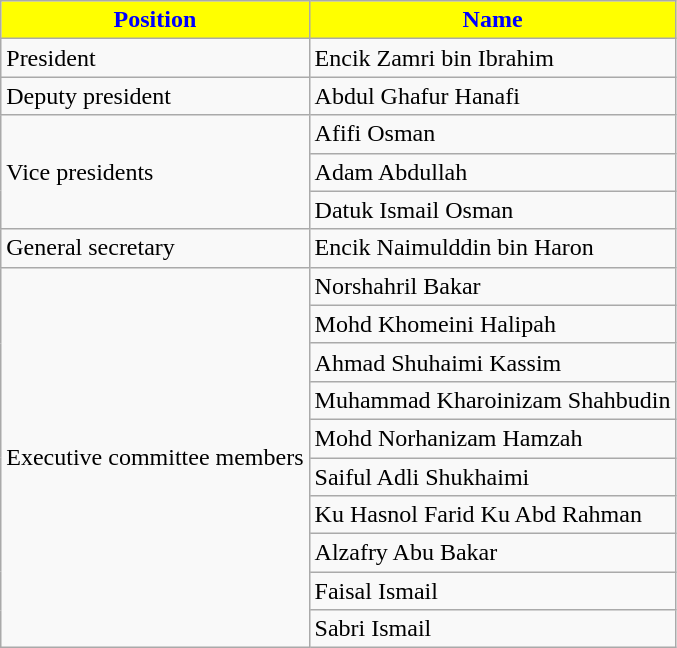<table class="wikitable">
<tr>
<th style="background:yellow; color:blue; text-align:center;">Position</th>
<th style="background:yellow; color:blue; text-align:center;">Name</th>
</tr>
<tr>
<td>President</td>
<td>  Encik Zamri bin Ibrahim</td>
</tr>
<tr>
<td>Deputy president</td>
<td> Abdul Ghafur Hanafi</td>
</tr>
<tr>
<td rowspan=3>Vice presidents</td>
<td> Afifi Osman</td>
</tr>
<tr>
<td> Adam Abdullah</td>
</tr>
<tr>
<td> Datuk Ismail Osman</td>
</tr>
<tr>
<td>General secretary</td>
<td> Encik Naimulddin bin Haron</td>
</tr>
<tr>
<td rowspan=10>Executive committee members</td>
<td> Norshahril Bakar</td>
</tr>
<tr>
<td> Mohd Khomeini Halipah</td>
</tr>
<tr>
<td> Ahmad Shuhaimi Kassim</td>
</tr>
<tr>
<td> Muhammad Kharoinizam Shahbudin</td>
</tr>
<tr>
<td> Mohd Norhanizam Hamzah</td>
</tr>
<tr>
<td> Saiful Adli Shukhaimi</td>
</tr>
<tr>
<td> Ku Hasnol Farid Ku Abd Rahman</td>
</tr>
<tr>
<td> Alzafry Abu Bakar</td>
</tr>
<tr>
<td> Faisal Ismail</td>
</tr>
<tr>
<td> Sabri Ismail</td>
</tr>
</table>
